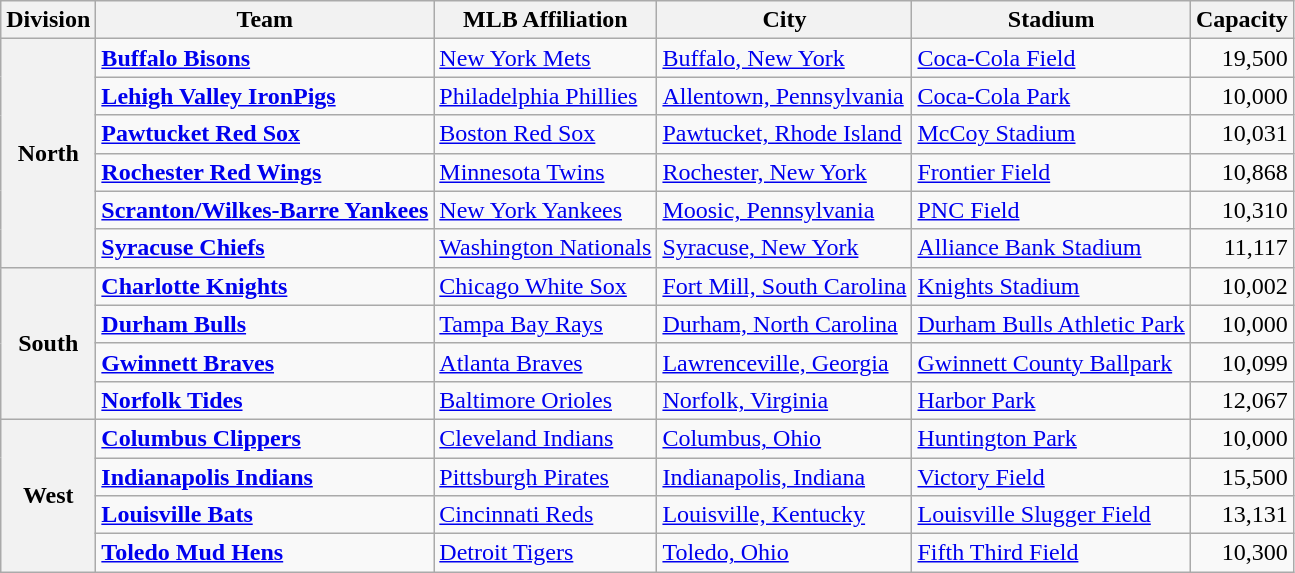<table class="wikitable">
<tr>
<th>Division</th>
<th>Team</th>
<th>MLB Affiliation</th>
<th>City</th>
<th>Stadium</th>
<th>Capacity</th>
</tr>
<tr>
<th rowspan="6">North</th>
<td><strong><a href='#'>Buffalo Bisons</a></strong></td>
<td><a href='#'>New York Mets</a></td>
<td><a href='#'>Buffalo, New York</a></td>
<td><a href='#'>Coca-Cola Field</a></td>
<td align="right">19,500</td>
</tr>
<tr>
<td><strong><a href='#'>Lehigh Valley IronPigs</a></strong></td>
<td><a href='#'>Philadelphia Phillies</a></td>
<td><a href='#'>Allentown, Pennsylvania</a></td>
<td><a href='#'>Coca-Cola Park</a></td>
<td align="right">10,000</td>
</tr>
<tr>
<td><strong><a href='#'>Pawtucket Red Sox</a></strong></td>
<td><a href='#'>Boston Red Sox</a></td>
<td><a href='#'>Pawtucket, Rhode Island</a></td>
<td><a href='#'>McCoy Stadium</a></td>
<td align="right">10,031</td>
</tr>
<tr>
<td><strong><a href='#'>Rochester Red Wings</a></strong></td>
<td><a href='#'>Minnesota Twins</a></td>
<td><a href='#'>Rochester, New York</a></td>
<td><a href='#'>Frontier Field</a></td>
<td align="right">10,868</td>
</tr>
<tr>
<td><strong><a href='#'>Scranton/Wilkes-Barre Yankees</a></strong></td>
<td><a href='#'>New York Yankees</a></td>
<td><a href='#'>Moosic, Pennsylvania</a></td>
<td><a href='#'>PNC Field</a></td>
<td align="right">10,310</td>
</tr>
<tr>
<td><strong><a href='#'>Syracuse Chiefs</a></strong></td>
<td><a href='#'>Washington Nationals</a></td>
<td><a href='#'>Syracuse, New York</a></td>
<td><a href='#'>Alliance Bank Stadium</a></td>
<td align="right">11,117</td>
</tr>
<tr>
<th rowspan="4">South</th>
<td><strong><a href='#'>Charlotte Knights</a></strong></td>
<td><a href='#'>Chicago White Sox</a></td>
<td><a href='#'>Fort Mill, South Carolina</a></td>
<td><a href='#'>Knights Stadium</a></td>
<td align="right">10,002</td>
</tr>
<tr>
<td><strong><a href='#'>Durham Bulls</a></strong></td>
<td><a href='#'>Tampa Bay Rays</a></td>
<td><a href='#'>Durham, North Carolina</a></td>
<td><a href='#'>Durham Bulls Athletic Park</a></td>
<td align="right">10,000</td>
</tr>
<tr>
<td><strong><a href='#'>Gwinnett Braves</a></strong></td>
<td><a href='#'>Atlanta Braves</a></td>
<td><a href='#'>Lawrenceville, Georgia</a></td>
<td><a href='#'>Gwinnett County Ballpark</a></td>
<td align="right">10,099</td>
</tr>
<tr>
<td><strong><a href='#'>Norfolk Tides</a></strong></td>
<td><a href='#'>Baltimore Orioles</a></td>
<td><a href='#'>Norfolk, Virginia</a></td>
<td><a href='#'>Harbor Park</a></td>
<td align="right">12,067</td>
</tr>
<tr>
<th rowspan="4">West</th>
<td><strong><a href='#'>Columbus Clippers</a></strong></td>
<td><a href='#'>Cleveland Indians</a></td>
<td><a href='#'>Columbus, Ohio</a></td>
<td><a href='#'>Huntington Park</a></td>
<td align="right">10,000</td>
</tr>
<tr>
<td><strong><a href='#'>Indianapolis Indians</a></strong></td>
<td><a href='#'>Pittsburgh Pirates</a></td>
<td><a href='#'>Indianapolis, Indiana</a></td>
<td><a href='#'>Victory Field</a></td>
<td align="right">15,500</td>
</tr>
<tr>
<td><strong><a href='#'>Louisville Bats</a></strong></td>
<td><a href='#'>Cincinnati Reds</a></td>
<td><a href='#'>Louisville, Kentucky</a></td>
<td><a href='#'>Louisville Slugger Field</a></td>
<td align="right">13,131</td>
</tr>
<tr>
<td><strong><a href='#'>Toledo Mud Hens</a></strong></td>
<td><a href='#'>Detroit Tigers</a></td>
<td><a href='#'>Toledo, Ohio</a></td>
<td><a href='#'>Fifth Third Field</a></td>
<td align="right">10,300</td>
</tr>
</table>
